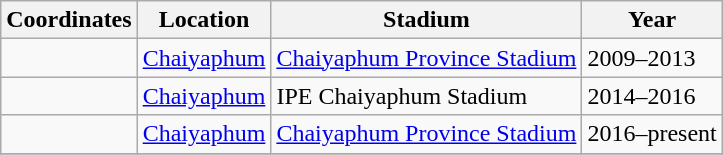<table class="wikitable sortable">
<tr>
<th>Coordinates</th>
<th>Location</th>
<th>Stadium</th>
<th>Year</th>
</tr>
<tr>
<td></td>
<td><a href='#'>Chaiyaphum</a></td>
<td><a href='#'>Chaiyaphum Province Stadium</a></td>
<td>2009–2013</td>
</tr>
<tr>
<td></td>
<td><a href='#'>Chaiyaphum</a></td>
<td>IPE Chaiyaphum Stadium</td>
<td>2014–2016</td>
</tr>
<tr>
<td></td>
<td><a href='#'>Chaiyaphum</a></td>
<td><a href='#'>Chaiyaphum Province Stadium</a></td>
<td>2016–present</td>
</tr>
<tr>
</tr>
</table>
